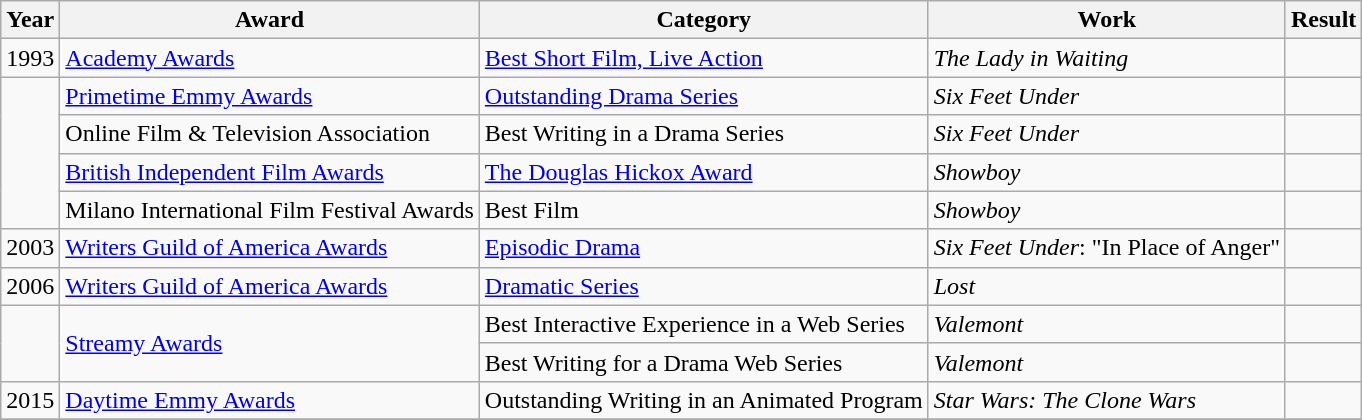<table class="wikitable">
<tr>
<th>Year</th>
<th>Award</th>
<th>Category</th>
<th>Work</th>
<th>Result</th>
</tr>
<tr>
<td>1993</td>
<td><a href='#'>Academy Awards</a></td>
<td><a href='#'>Best Short Film, Live Action</a></td>
<td><em>The Lady in Waiting</em></td>
<td></td>
</tr>
<tr>
<td rowspan="4"></td>
<td><a href='#'>Primetime Emmy Awards</a></td>
<td><a href='#'>Outstanding Drama Series</a></td>
<td><em>Six Feet Under</em></td>
<td></td>
</tr>
<tr>
<td>Online Film & Television Association</td>
<td>Best Writing in a Drama Series</td>
<td><em>Six Feet Under</em></td>
<td></td>
</tr>
<tr>
<td><a href='#'>British Independent Film Awards</a></td>
<td><a href='#'>The Douglas Hickox Award</a></td>
<td><em>Showboy</em></td>
<td></td>
</tr>
<tr>
<td>Milano International Film Festival Awards</td>
<td>Best Film</td>
<td><em>Showboy</em></td>
<td></td>
</tr>
<tr>
<td>2003</td>
<td><a href='#'>Writers Guild of America Awards</a></td>
<td><a href='#'>Episodic Drama</a></td>
<td><em>Six Feet Under</em>: "In Place of Anger"</td>
<td></td>
</tr>
<tr>
<td>2006</td>
<td><a href='#'>Writers Guild of America Awards</a></td>
<td><a href='#'>Dramatic Series</a></td>
<td><em>Lost</em></td>
<td></td>
</tr>
<tr>
<td rowspan="2"></td>
<td rowspan="2"><a href='#'>Streamy Awards</a></td>
<td>Best Interactive Experience in a Web Series</td>
<td><em>Valemont</em></td>
<td></td>
</tr>
<tr>
<td>Best Writing for a Drama Web Series</td>
<td><em>Valemont</em></td>
<td></td>
</tr>
<tr>
<td>2015</td>
<td><a href='#'>Daytime Emmy Awards</a></td>
<td>Outstanding Writing in an Animated Program</td>
<td><em>Star Wars: The Clone Wars</em></td>
<td></td>
</tr>
<tr>
</tr>
</table>
